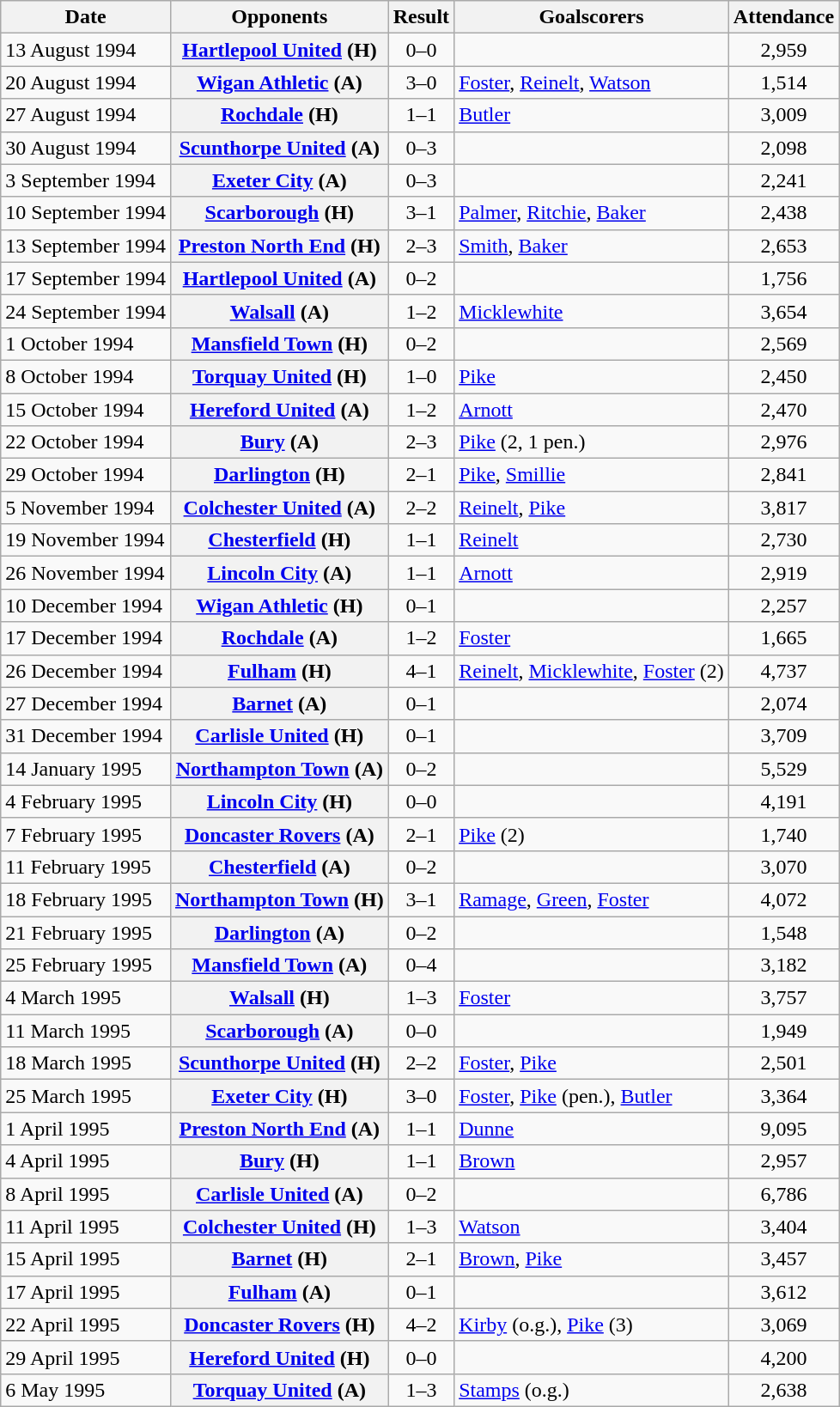<table class="wikitable plainrowheaders sortable">
<tr>
<th scope=col>Date</th>
<th scope=col>Opponents</th>
<th scope=col>Result</th>
<th scope=col class=unsortable>Goalscorers</th>
<th scope=col>Attendance</th>
</tr>
<tr>
<td>13 August 1994</td>
<th scope=row><a href='#'>Hartlepool United</a> (H)</th>
<td align=center>0–0</td>
<td></td>
<td align=center>2,959</td>
</tr>
<tr>
<td>20 August 1994</td>
<th scope=row><a href='#'>Wigan Athletic</a> (A)</th>
<td align=center>3–0</td>
<td><a href='#'>Foster</a>, <a href='#'>Reinelt</a>, <a href='#'>Watson</a></td>
<td align=center>1,514</td>
</tr>
<tr>
<td>27 August 1994</td>
<th scope=row><a href='#'>Rochdale</a> (H)</th>
<td align=center>1–1</td>
<td><a href='#'>Butler</a></td>
<td align=center>3,009</td>
</tr>
<tr>
<td>30 August 1994</td>
<th scope=row><a href='#'>Scunthorpe United</a> (A)</th>
<td align=center>0–3</td>
<td></td>
<td align=center>2,098</td>
</tr>
<tr>
<td>3 September 1994</td>
<th scope=row><a href='#'>Exeter City</a> (A)</th>
<td align=center>0–3</td>
<td></td>
<td align=center>2,241</td>
</tr>
<tr>
<td>10 September 1994</td>
<th scope=row><a href='#'>Scarborough</a> (H)</th>
<td align=center>3–1</td>
<td><a href='#'>Palmer</a>, <a href='#'>Ritchie</a>, <a href='#'>Baker</a></td>
<td align=center>2,438</td>
</tr>
<tr>
<td>13 September 1994</td>
<th scope=row><a href='#'>Preston North End</a> (H)</th>
<td align=center>2–3</td>
<td><a href='#'>Smith</a>, <a href='#'>Baker</a></td>
<td align=center>2,653</td>
</tr>
<tr>
<td>17 September 1994</td>
<th scope=row><a href='#'>Hartlepool United</a> (A)</th>
<td align=center>0–2</td>
<td></td>
<td align=center>1,756</td>
</tr>
<tr>
<td>24 September 1994</td>
<th scope=row><a href='#'>Walsall</a> (A)</th>
<td align=center>1–2</td>
<td><a href='#'>Micklewhite</a></td>
<td align=center>3,654</td>
</tr>
<tr>
<td>1 October 1994</td>
<th scope=row><a href='#'>Mansfield Town</a> (H)</th>
<td align=center>0–2</td>
<td></td>
<td align=center>2,569</td>
</tr>
<tr>
<td>8 October 1994</td>
<th scope=row><a href='#'>Torquay United</a> (H)</th>
<td align=center>1–0</td>
<td><a href='#'>Pike</a></td>
<td align=center>2,450</td>
</tr>
<tr>
<td>15 October 1994</td>
<th scope=row><a href='#'>Hereford United</a> (A)</th>
<td align=center>1–2</td>
<td><a href='#'>Arnott</a></td>
<td align=center>2,470</td>
</tr>
<tr>
<td>22 October 1994</td>
<th scope=row><a href='#'>Bury</a> (A)</th>
<td align=center>2–3</td>
<td><a href='#'>Pike</a> (2, 1 pen.)</td>
<td align=center>2,976</td>
</tr>
<tr>
<td>29 October 1994</td>
<th scope=row><a href='#'>Darlington</a> (H)</th>
<td align=center>2–1</td>
<td><a href='#'>Pike</a>, <a href='#'>Smillie</a></td>
<td align=center>2,841</td>
</tr>
<tr>
<td>5 November 1994</td>
<th scope=row><a href='#'>Colchester United</a> (A)</th>
<td align=center>2–2</td>
<td><a href='#'>Reinelt</a>, <a href='#'>Pike</a></td>
<td align=center>3,817</td>
</tr>
<tr>
<td>19 November 1994</td>
<th scope=row><a href='#'>Chesterfield</a> (H)</th>
<td align=center>1–1</td>
<td><a href='#'>Reinelt</a></td>
<td align=center>2,730</td>
</tr>
<tr>
<td>26 November 1994</td>
<th scope=row><a href='#'>Lincoln City</a> (A)</th>
<td align=center>1–1</td>
<td><a href='#'>Arnott</a></td>
<td align=center>2,919</td>
</tr>
<tr>
<td>10 December 1994</td>
<th scope=row><a href='#'>Wigan Athletic</a> (H)</th>
<td align=center>0–1</td>
<td></td>
<td align=center>2,257</td>
</tr>
<tr>
<td>17 December 1994</td>
<th scope=row><a href='#'>Rochdale</a> (A)</th>
<td align=center>1–2</td>
<td><a href='#'>Foster</a></td>
<td align=center>1,665</td>
</tr>
<tr>
<td>26 December 1994</td>
<th scope=row><a href='#'>Fulham</a> (H)</th>
<td align=center>4–1</td>
<td><a href='#'>Reinelt</a>, <a href='#'>Micklewhite</a>, <a href='#'>Foster</a> (2)</td>
<td align=center>4,737</td>
</tr>
<tr>
<td>27 December 1994</td>
<th scope=row><a href='#'>Barnet</a> (A)</th>
<td align=center>0–1</td>
<td></td>
<td align=center>2,074</td>
</tr>
<tr>
<td>31 December 1994</td>
<th scope=row><a href='#'>Carlisle United</a> (H)</th>
<td align=center>0–1</td>
<td></td>
<td align=center>3,709</td>
</tr>
<tr>
<td>14 January 1995</td>
<th scope=row><a href='#'>Northampton Town</a> (A)</th>
<td align=center>0–2</td>
<td></td>
<td align=center>5,529</td>
</tr>
<tr>
<td>4 February 1995</td>
<th scope=row><a href='#'>Lincoln City</a> (H)</th>
<td align=center>0–0</td>
<td></td>
<td align=center>4,191</td>
</tr>
<tr>
<td>7 February 1995</td>
<th scope=row><a href='#'>Doncaster Rovers</a> (A)</th>
<td align=center>2–1</td>
<td><a href='#'>Pike</a> (2)</td>
<td align=center>1,740</td>
</tr>
<tr>
<td>11 February 1995</td>
<th scope=row><a href='#'>Chesterfield</a> (A)</th>
<td align=center>0–2</td>
<td></td>
<td align=center>3,070</td>
</tr>
<tr>
<td>18 February 1995</td>
<th scope=row><a href='#'>Northampton Town</a> (H)</th>
<td align=center>3–1</td>
<td><a href='#'>Ramage</a>, <a href='#'>Green</a>, <a href='#'>Foster</a></td>
<td align=center>4,072</td>
</tr>
<tr>
<td>21 February 1995</td>
<th scope=row><a href='#'>Darlington</a> (A)</th>
<td align=center>0–2</td>
<td></td>
<td align=center>1,548</td>
</tr>
<tr>
<td>25 February 1995</td>
<th scope=row><a href='#'>Mansfield Town</a> (A)</th>
<td align=center>0–4</td>
<td></td>
<td align=center>3,182</td>
</tr>
<tr>
<td>4 March 1995</td>
<th scope=row><a href='#'>Walsall</a> (H)</th>
<td align=center>1–3</td>
<td><a href='#'>Foster</a></td>
<td align=center>3,757</td>
</tr>
<tr>
<td>11 March 1995</td>
<th scope=row><a href='#'>Scarborough</a> (A)</th>
<td align=center>0–0</td>
<td></td>
<td align=center>1,949</td>
</tr>
<tr>
<td>18 March 1995</td>
<th scope=row><a href='#'>Scunthorpe United</a> (H)</th>
<td align=center>2–2</td>
<td><a href='#'>Foster</a>, <a href='#'>Pike</a></td>
<td align=center>2,501</td>
</tr>
<tr>
<td>25 March 1995</td>
<th scope=row><a href='#'>Exeter City</a> (H)</th>
<td align=center>3–0</td>
<td><a href='#'>Foster</a>, <a href='#'>Pike</a> (pen.), <a href='#'>Butler</a></td>
<td align=center>3,364</td>
</tr>
<tr>
<td>1 April 1995</td>
<th scope=row><a href='#'>Preston North End</a> (A)</th>
<td align=center>1–1</td>
<td><a href='#'>Dunne</a></td>
<td align=center>9,095</td>
</tr>
<tr>
<td>4 April 1995</td>
<th scope=row><a href='#'>Bury</a> (H)</th>
<td align=center>1–1</td>
<td><a href='#'>Brown</a></td>
<td align=center>2,957</td>
</tr>
<tr>
<td>8 April 1995</td>
<th scope=row><a href='#'>Carlisle United</a> (A)</th>
<td align=center>0–2</td>
<td></td>
<td align=center>6,786</td>
</tr>
<tr>
<td>11 April 1995</td>
<th scope=row><a href='#'>Colchester United</a> (H)</th>
<td align=center>1–3</td>
<td><a href='#'>Watson</a></td>
<td align=center>3,404</td>
</tr>
<tr>
<td>15 April 1995</td>
<th scope=row><a href='#'>Barnet</a> (H)</th>
<td align=center>2–1</td>
<td><a href='#'>Brown</a>, <a href='#'>Pike</a></td>
<td align=center>3,457</td>
</tr>
<tr>
<td>17 April 1995</td>
<th scope=row><a href='#'>Fulham</a> (A)</th>
<td align=center>0–1</td>
<td></td>
<td align=center>3,612</td>
</tr>
<tr>
<td>22 April 1995</td>
<th scope=row><a href='#'>Doncaster Rovers</a> (H)</th>
<td align=center>4–2</td>
<td><a href='#'>Kirby</a> (o.g.), <a href='#'>Pike</a> (3)</td>
<td align=center>3,069</td>
</tr>
<tr>
<td>29 April 1995</td>
<th scope=row><a href='#'>Hereford United</a> (H)</th>
<td align=center>0–0</td>
<td></td>
<td align=center>4,200</td>
</tr>
<tr>
<td>6 May 1995</td>
<th scope=row><a href='#'>Torquay United</a> (A)</th>
<td align=center>1–3</td>
<td><a href='#'>Stamps</a> (o.g.)</td>
<td align=center>2,638</td>
</tr>
</table>
